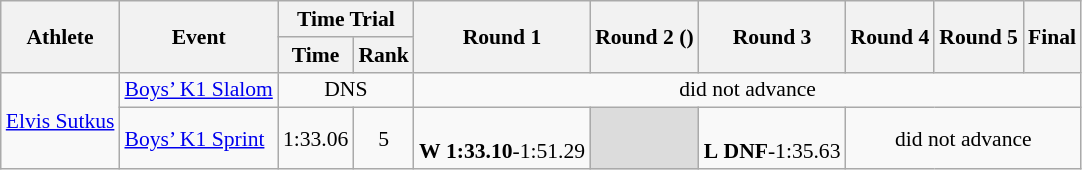<table class="wikitable" border="1" style="font-size:90%">
<tr>
<th rowspan=2>Athlete</th>
<th rowspan=2>Event</th>
<th colspan=2>Time Trial</th>
<th rowspan=2>Round 1</th>
<th rowspan=2>Round 2 ()</th>
<th rowspan=2>Round 3</th>
<th rowspan=2>Round 4</th>
<th rowspan=2>Round 5</th>
<th rowspan=2>Final</th>
</tr>
<tr>
<th>Time</th>
<th>Rank</th>
</tr>
<tr>
<td rowspan=2><a href='#'>Elvis Sutkus</a></td>
<td><a href='#'>Boys’ K1 Slalom</a></td>
<td align=center colspan=2>DNS</td>
<td align=center colspan=6>did not advance</td>
</tr>
<tr>
<td><a href='#'>Boys’ K1 Sprint</a></td>
<td align=center>1:33.06</td>
<td align=center>5</td>
<td align=center><br><strong>W</strong> <strong>1:33.10</strong>-1:51.29</td>
<td bgcolor=#DCDCDC></td>
<td align=center><br><strong>L</strong> <strong>DNF</strong>-1:35.63</td>
<td align=center colspan=3>did not advance</td>
</tr>
</table>
